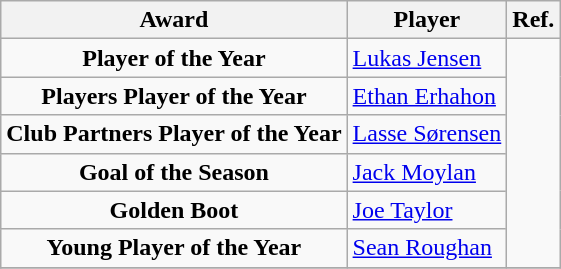<table class="wikitable" style="text-align:left">
<tr>
<th>Award</th>
<th>Player</th>
<th>Ref.</th>
</tr>
<tr>
<td align=center><strong>Player of the Year</strong></td>
<td> <a href='#'>Lukas Jensen</a></td>
<td rowspan="6"></td>
</tr>
<tr>
<td align=center><strong>Players Player of the Year</strong></td>
<td> <a href='#'>Ethan Erhahon</a></td>
</tr>
<tr>
<td align=center><strong>Club Partners Player of the Year</strong></td>
<td> <a href='#'>Lasse Sørensen</a></td>
</tr>
<tr>
<td align=center><strong>Goal of the Season</strong></td>
<td> <a href='#'>Jack Moylan</a></td>
</tr>
<tr>
<td align=center><strong>Golden Boot</strong></td>
<td> <a href='#'>Joe Taylor</a></td>
</tr>
<tr>
<td align=center><strong>Young Player of the Year</strong></td>
<td> <a href='#'>Sean Roughan</a></td>
</tr>
<tr>
</tr>
</table>
